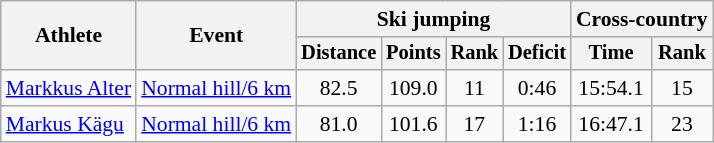<table class="wikitable" style="font-size:90%">
<tr>
<th rowspan="2">Athlete</th>
<th rowspan="2">Event</th>
<th colspan="4">Ski jumping</th>
<th colspan="2">Cross-country</th>
</tr>
<tr style="font-size:95%">
<th>Distance</th>
<th>Points</th>
<th>Rank</th>
<th>Deficit</th>
<th>Time</th>
<th>Rank</th>
</tr>
<tr align=center>
<td align=left><a href='#'>Markkus Alter</a></td>
<td align=left><a href='#'>Normal hill/6 km</a></td>
<td>82.5</td>
<td>109.0</td>
<td>11</td>
<td>0:46</td>
<td>15:54.1</td>
<td>15</td>
</tr>
<tr align=center>
<td align=left><a href='#'>Markus Kägu</a></td>
<td align=left><a href='#'>Normal hill/6 km</a></td>
<td>81.0</td>
<td>101.6</td>
<td>17</td>
<td>1:16</td>
<td>16:47.1</td>
<td>23</td>
</tr>
</table>
